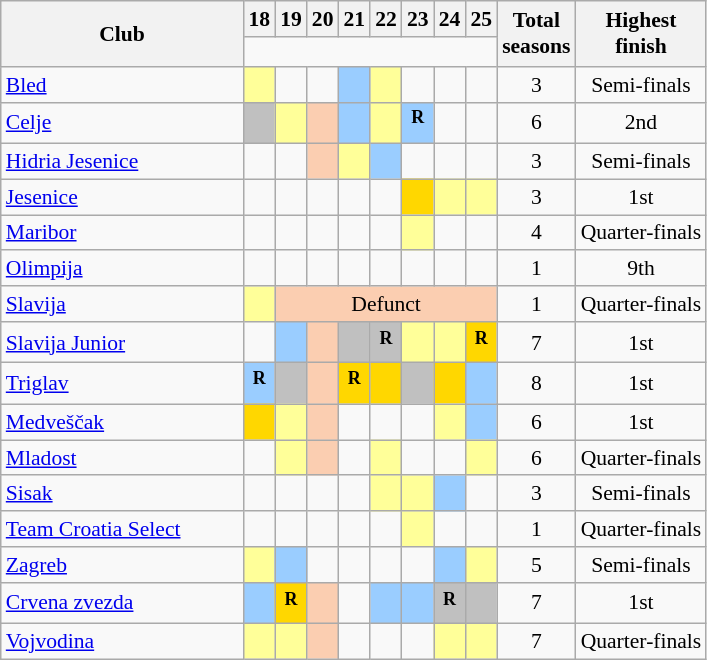<table class="wikitable sortable" style="text-align:center; font-size:90%;">
<tr>
<th rowspan="2" style="width:155px;">Club</th>
<th>18</th>
<th>19</th>
<th>20</th>
<th>21</th>
<th>22</th>
<th>23</th>
<th>24</th>
<th>25</th>
<th rowspan="2">Total<br>seasons</th>
<th rowspan="2">Highest<br>finish</th>
</tr>
<tr style="text-align:center; height:20px;">
</tr>
<tr>
<td align=left> <a href='#'>Bled</a></td>
<td style="background-color:#FFFF99"></td>
<td></td>
<td></td>
<td style="background:#9acdff"></td>
<td style="background-color:#FFFF99"></td>
<td></td>
<td></td>
<td></td>
<td>3</td>
<td>Semi-finals</td>
</tr>
<tr>
<td align=left> <a href='#'>Celje</a></td>
<td bgcolor=silver></td>
<td style="background-color:#FFFF99"></td>
<td style="background:#FBCEB1"></td>
<td style="background:#9acdff"></td>
<td style="background-color:#FFFF99"></td>
<td style="background:#9acdff"><sup><strong>R</strong></sup></td>
<td></td>
<td></td>
<td>6</td>
<td>2nd</td>
</tr>
<tr>
<td align=left> <a href='#'>Hidria Jesenice</a></td>
<td></td>
<td></td>
<td style="background:#FBCEB1"></td>
<td style="background-color:#FFFF99"></td>
<td style="background:#9acdff"></td>
<td></td>
<td></td>
<td></td>
<td>3</td>
<td>Semi-finals</td>
</tr>
<tr>
<td align=left> <a href='#'>Jesenice</a></td>
<td></td>
<td></td>
<td></td>
<td></td>
<td></td>
<td bgcolor=gold></td>
<td style="background-color:#FFFF99"></td>
<td style="background-color:#FFFF99"></td>
<td>3</td>
<td>1st</td>
</tr>
<tr>
<td align=left> <a href='#'>Maribor</a></td>
<td></td>
<td></td>
<td></td>
<td></td>
<td></td>
<td style="background-color:#FFFF99"></td>
<td></td>
<td></td>
<td>4</td>
<td>Quarter-finals</td>
</tr>
<tr>
<td align=left> <a href='#'>Olimpija</a></td>
<td></td>
<td></td>
<td></td>
<td></td>
<td></td>
<td></td>
<td></td>
<td></td>
<td>1</td>
<td>9th</td>
</tr>
<tr>
<td align=left> <a href='#'>Slavija</a></td>
<td style="background-color:#FFFF99"></td>
<td style="background:#FBCEB1" colspan=7>Defunct</td>
<td>1</td>
<td>Quarter-finals</td>
</tr>
<tr>
<td align=left> <a href='#'>Slavija Junior</a></td>
<td></td>
<td style="background:#9acdff"></td>
<td style="background:#FBCEB1"></td>
<td bgcolor=silver></td>
<td bgcolor=silver><sup><strong>R</strong></sup></td>
<td style="background-color:#FFFF99"></td>
<td style="background-color:#FFFF99"></td>
<td bgcolor=gold><sup><strong>R</strong></sup></td>
<td>7</td>
<td>1st</td>
</tr>
<tr>
<td align=left> <a href='#'>Triglav</a></td>
<td style="background:#9acdff"><sup><strong>R</strong></sup></td>
<td bgcolor=silver></td>
<td style="background:#FBCEB1"></td>
<td bgcolor=gold><sup><strong>R</strong></sup></td>
<td bgcolor=gold></td>
<td bgcolor=silver></td>
<td bgcolor=gold></td>
<td style="background:#9acdff"></td>
<td>8</td>
<td>1st</td>
</tr>
<tr>
<td align=left> <a href='#'>Medveščak</a></td>
<td bgcolor=gold></td>
<td style="background-color:#FFFF99"></td>
<td style="background:#FBCEB1"></td>
<td></td>
<td></td>
<td></td>
<td style="background-color:#FFFF99"></td>
<td style="background:#9acdff"></td>
<td>6</td>
<td>1st</td>
</tr>
<tr>
<td align=left> <a href='#'>Mladost</a></td>
<td></td>
<td style="background-color:#FFFF99"></td>
<td style="background:#FBCEB1"></td>
<td></td>
<td style="background-color:#FFFF99"></td>
<td></td>
<td></td>
<td style="background-color:#FFFF99"></td>
<td>6</td>
<td>Quarter-finals</td>
</tr>
<tr>
<td align=left> <a href='#'>Sisak</a></td>
<td></td>
<td></td>
<td></td>
<td></td>
<td style="background-color:#FFFF99"></td>
<td style="background-color:#FFFF99"></td>
<td style="background:#9acdff"></td>
<td></td>
<td>3</td>
<td>Semi-finals</td>
</tr>
<tr>
<td align=left> <a href='#'>Team Croatia Select</a></td>
<td></td>
<td></td>
<td></td>
<td></td>
<td></td>
<td style="background-color:#FFFF99"></td>
<td></td>
<td></td>
<td>1</td>
<td>Quarter-finals</td>
</tr>
<tr>
<td align=left> <a href='#'>Zagreb</a></td>
<td style="background-color:#FFFF99"></td>
<td style="background:#9acdff"></td>
<td></td>
<td></td>
<td></td>
<td></td>
<td style="background:#9acdff"></td>
<td style="background-color:#FFFF99"></td>
<td>5</td>
<td>Semi-finals</td>
</tr>
<tr>
<td align=left> <a href='#'>Crvena zvezda</a></td>
<td style="background:#9acdff"></td>
<td bgcolor=gold><sup><strong>R</strong></sup></td>
<td style="background:#FBCEB1"></td>
<td></td>
<td style="background:#9acdff"></td>
<td style="background:#9acdff"></td>
<td bgcolor=silver><sup><strong>R</strong></sup></td>
<td bgcolor=silver></td>
<td>7</td>
<td>1st</td>
</tr>
<tr>
<td align=left> <a href='#'>Vojvodina</a></td>
<td style="background-color:#FFFF99"></td>
<td style="background-color:#FFFF99"></td>
<td style="background:#FBCEB1"></td>
<td></td>
<td></td>
<td></td>
<td style="background-color:#FFFF99"></td>
<td style="background-color:#FFFF99"></td>
<td>7</td>
<td>Quarter-finals</td>
</tr>
</table>
